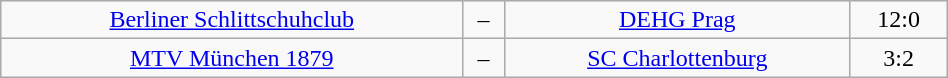<table class="wikitable" width="50%">
<tr align="center">
<td><a href='#'>Berliner Schlittschuhclub</a></td>
<td>–</td>
<td><a href='#'>DEHG Prag</a></td>
<td>12:0</td>
</tr>
<tr align="center">
<td><a href='#'>MTV München 1879</a></td>
<td>–</td>
<td><a href='#'>SC Charlottenburg</a></td>
<td>3:2</td>
</tr>
</table>
